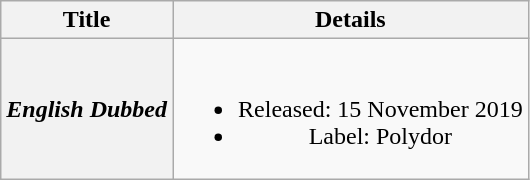<table class="wikitable plainrowheaders" style="text-align:center">
<tr>
<th scope="col">Title</th>
<th scope="col">Details</th>
</tr>
<tr>
<th scope="row"><em>English Dubbed</em></th>
<td><br><ul><li>Released: 15 November 2019</li><li>Label: Polydor</li></ul></td>
</tr>
</table>
